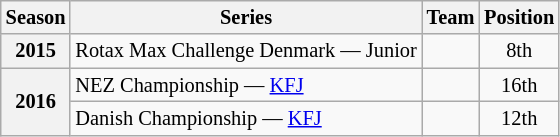<table class="wikitable" style="font-size: 85%; text-align:center">
<tr>
<th>Season</th>
<th>Series</th>
<th>Team</th>
<th>Position</th>
</tr>
<tr>
<th>2015</th>
<td align="left">Rotax Max Challenge Denmark — Junior</td>
<td align="left"></td>
<td>8th</td>
</tr>
<tr>
<th rowspan="2">2016</th>
<td align="left">NEZ Championship — <a href='#'>KFJ</a></td>
<td align="left"></td>
<td>16th</td>
</tr>
<tr>
<td align="left">Danish Championship — <a href='#'>KFJ</a></td>
<td align="left"></td>
<td>12th</td>
</tr>
</table>
